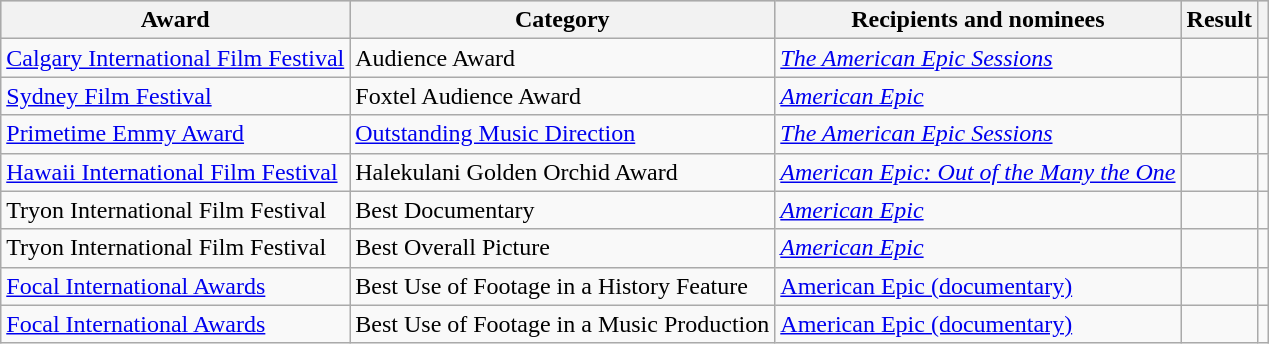<table class="wikitable">
<tr style="background:#ccc; text-align:center;">
<th>Award</th>
<th>Category</th>
<th>Recipients and nominees</th>
<th>Result</th>
<th></th>
</tr>
<tr>
<td><a href='#'>Calgary International Film Festival</a></td>
<td>Audience Award</td>
<td><em><a href='#'>The American Epic Sessions</a></em></td>
<td></td>
<td style="text-align:center;"></td>
</tr>
<tr>
<td><a href='#'>Sydney Film Festival</a></td>
<td>Foxtel Audience Award</td>
<td><em><a href='#'>American Epic</a></em></td>
<td></td>
<td style="text-align:center;"></td>
</tr>
<tr>
<td><a href='#'>Primetime Emmy Award</a></td>
<td><a href='#'>Outstanding Music Direction</a></td>
<td><em><a href='#'>The American Epic Sessions</a></em></td>
<td></td>
<td style="text-align:center;"></td>
</tr>
<tr>
<td><a href='#'>Hawaii International Film Festival</a></td>
<td>Halekulani Golden Orchid Award</td>
<td><em><a href='#'>American Epic: Out of the Many the One</a></em></td>
<td></td>
<td style="text-align:center;"></td>
</tr>
<tr>
<td>Tryon International Film Festival</td>
<td>Best Documentary</td>
<td><em><a href='#'>American Epic</a></em></td>
<td></td>
<td style="text-align:center;"></td>
</tr>
<tr>
<td>Tryon International Film Festival</td>
<td>Best Overall Picture</td>
<td><em><a href='#'>American Epic</a></em></td>
<td></td>
<td style="text-align:center;"></td>
</tr>
<tr>
<td><a href='#'>Focal International Awards</a></td>
<td>Best Use of Footage in a History Feature</td>
<td><a href='#'>American Epic (documentary)</a></td>
<td></td>
<td style="text-align:center;"></td>
</tr>
<tr>
<td><a href='#'>Focal International Awards</a></td>
<td>Best Use of Footage in a Music Production</td>
<td><a href='#'>American Epic (documentary)</a></td>
<td></td>
<td style="text-align:center;"></td>
</tr>
</table>
